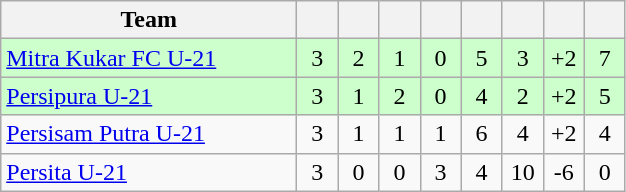<table class="wikitable" style="text-align:center">
<tr>
<th width=190>Team</th>
<th width=20></th>
<th width=20></th>
<th width=20></th>
<th width=20></th>
<th width=20></th>
<th width=20></th>
<th width=20></th>
<th width=20></th>
</tr>
<tr style="background:#cfc;">
<td align=left><a href='#'>Mitra Kukar FC U-21</a></td>
<td>3</td>
<td>2</td>
<td>1</td>
<td>0</td>
<td>5</td>
<td>3</td>
<td>+2</td>
<td>7</td>
</tr>
<tr style="background:#cfc;">
<td align=left><a href='#'>Persipura U-21</a></td>
<td>3</td>
<td>1</td>
<td>2</td>
<td>0</td>
<td>4</td>
<td>2</td>
<td>+2</td>
<td>5</td>
</tr>
<tr>
<td align=left><a href='#'>Persisam Putra U-21</a></td>
<td>3</td>
<td>1</td>
<td>1</td>
<td>1</td>
<td>6</td>
<td>4</td>
<td>+2</td>
<td>4</td>
</tr>
<tr>
<td align=left><a href='#'>Persita U-21</a></td>
<td>3</td>
<td>0</td>
<td>0</td>
<td>3</td>
<td>4</td>
<td>10</td>
<td>-6</td>
<td>0</td>
</tr>
</table>
